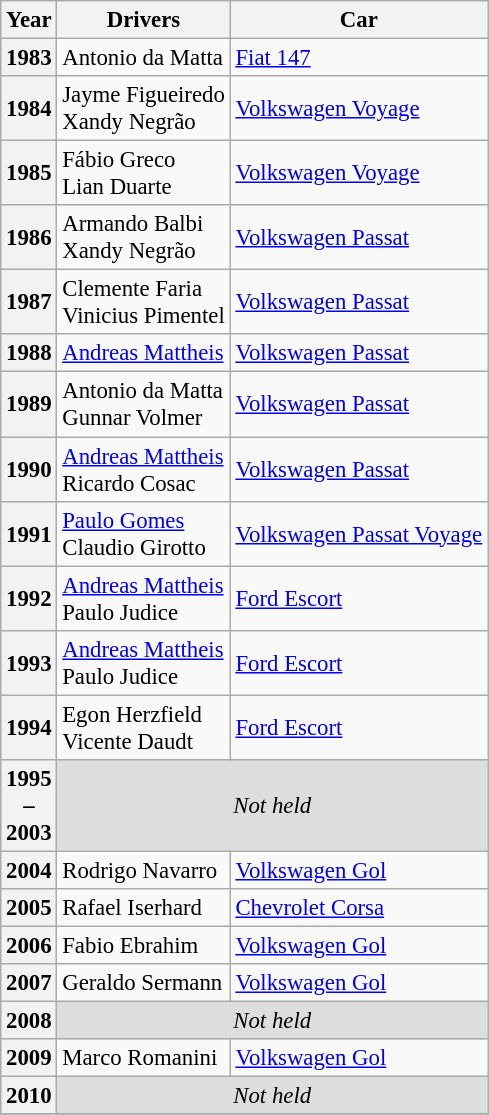<table class="wikitable" style="font-size: 95%;">
<tr>
<th>Year</th>
<th>Drivers</th>
<th>Car</th>
</tr>
<tr>
<th>1983</th>
<td>Antonio da Matta</td>
<td><a href='#'>Fiat 147</a></td>
</tr>
<tr>
<th>1984</th>
<td>Jayme Figueiredo<br>Xandy Negrão</td>
<td><a href='#'>Volkswagen Voyage</a></td>
</tr>
<tr>
<th>1985</th>
<td>Fábio Greco<br>Lian Duarte</td>
<td><a href='#'>Volkswagen Voyage</a></td>
</tr>
<tr>
<th>1986</th>
<td>Armando Balbi<br> Xandy Negrão</td>
<td><a href='#'>Volkswagen Passat</a></td>
</tr>
<tr>
<th>1987</th>
<td>Clemente Faria<br>Vinicius Pimentel</td>
<td><a href='#'>Volkswagen Passat</a></td>
</tr>
<tr>
<th>1988</th>
<td><a href='#'>Andreas Mattheis</a></td>
<td><a href='#'>Volkswagen Passat</a></td>
</tr>
<tr>
<th>1989</th>
<td>Antonio da Matta<br>Gunnar Volmer</td>
<td><a href='#'>Volkswagen Passat</a></td>
</tr>
<tr>
<th>1990</th>
<td><a href='#'>Andreas Mattheis</a><br> Ricardo Cosac</td>
<td><a href='#'>Volkswagen Passat</a></td>
</tr>
<tr>
<th>1991</th>
<td><a href='#'>Paulo Gomes</a><br>Claudio Girotto</td>
<td><a href='#'>Volkswagen Passat Voyage</a></td>
</tr>
<tr>
<th>1992</th>
<td><a href='#'>Andreas Mattheis</a><br> Paulo Judice</td>
<td><a href='#'>Ford Escort</a></td>
</tr>
<tr>
<th>1993</th>
<td><a href='#'>Andreas Mattheis</a><br> Paulo Judice</td>
<td><a href='#'>Ford Escort</a></td>
</tr>
<tr>
<th>1994</th>
<td>Egon Herzfield<br>Vicente Daudt</td>
<td><a href='#'>Ford Escort</a></td>
</tr>
<tr style="background:#DDDDDD;">
<th>1995<br>–<br>2003</th>
<td align=center colspan=4><em>Not held</em></td>
</tr>
<tr>
<th>2004</th>
<td>Rodrigo Navarro</td>
<td><a href='#'>Volkswagen Gol</a></td>
</tr>
<tr>
<th>2005</th>
<td>Rafael Iserhard</td>
<td><a href='#'>Chevrolet Corsa</a></td>
</tr>
<tr>
<th>2006</th>
<td>Fabio Ebrahim</td>
<td><a href='#'>Volkswagen Gol</a></td>
</tr>
<tr>
<th>2007</th>
<td>Geraldo Sermann</td>
<td><a href='#'>Volkswagen Gol</a></td>
</tr>
<tr style="background:#DDDDDD;">
<th>2008</th>
<td align=center colspan=4><em>Not held</em></td>
</tr>
<tr>
<th>2009</th>
<td>Marco Romanini</td>
<td><a href='#'>Volkswagen Gol</a></td>
</tr>
<tr style="background:#DDDDDD;">
<th>2010</th>
<td align=center colspan=4><em>Not held</em></td>
</tr>
<tr>
</tr>
</table>
